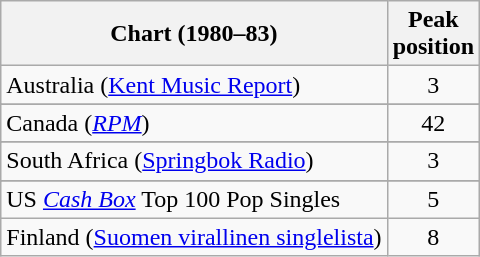<table class="wikitable sortable plainrowheaders">
<tr>
<th>Chart (1980–83)</th>
<th>Peak<br>position</th>
</tr>
<tr>
<td>Australia (<a href='#'>Kent Music Report</a>)</td>
<td style="text-align:center;">3</td>
</tr>
<tr>
</tr>
<tr>
<td>Canada (<em><a href='#'>RPM</a></em>)</td>
<td style="text-align:center;">42</td>
</tr>
<tr>
</tr>
<tr>
</tr>
<tr>
</tr>
<tr>
</tr>
<tr>
</tr>
<tr>
<td>South Africa (<a href='#'>Springbok Radio</a>)</td>
<td align="center">3</td>
</tr>
<tr>
</tr>
<tr>
</tr>
<tr>
</tr>
<tr>
</tr>
<tr>
<td>US <em><a href='#'>Cash Box</a></em> Top 100 Pop Singles</td>
<td style="text-align:center;">5</td>
</tr>
<tr>
<td>Finland (<a href='#'>Suomen virallinen singlelista</a>)</td>
<td align="center">8</td>
</tr>
</table>
